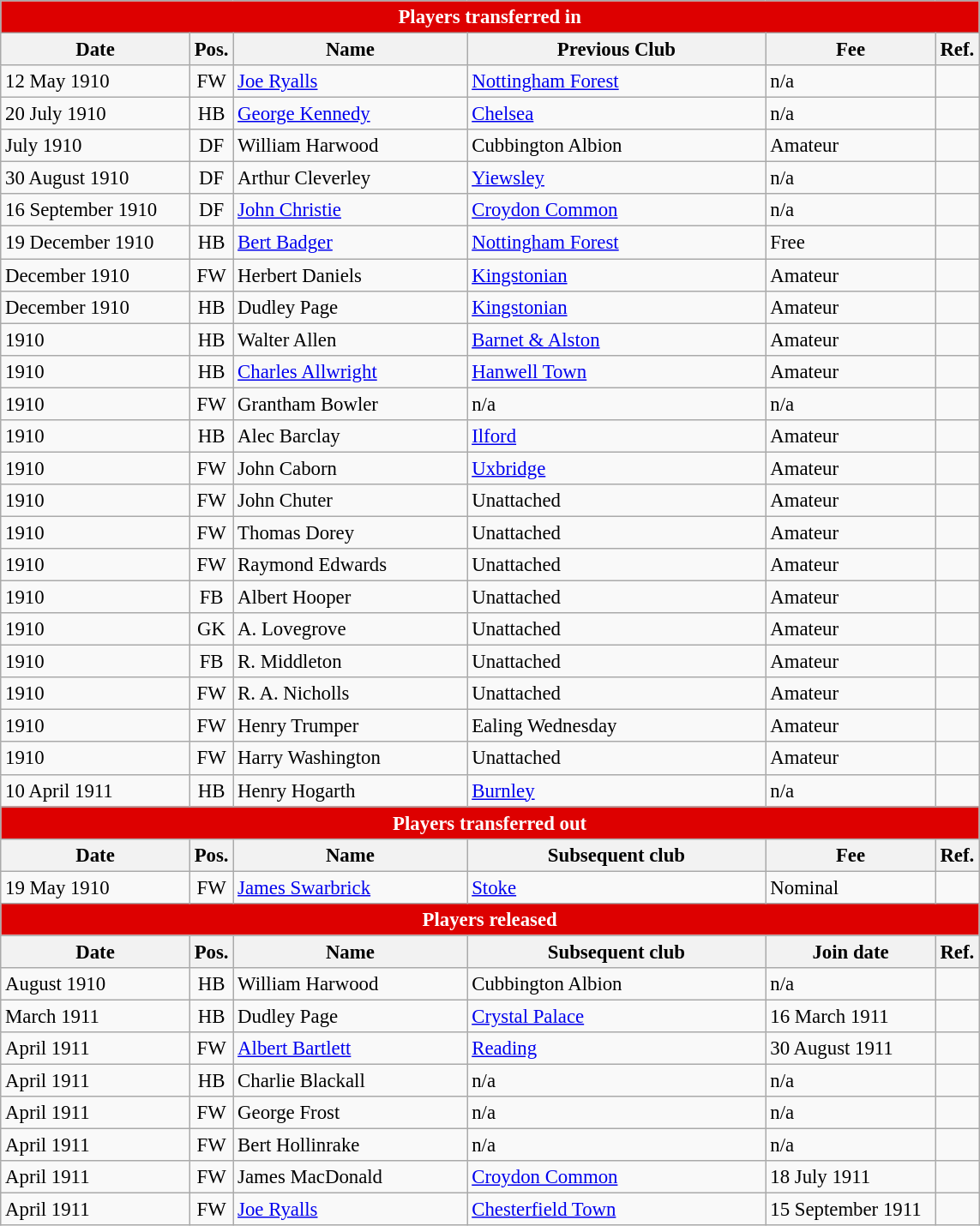<table style="font-size:95%;" class="wikitable">
<tr>
<th style="background:#d00; color:white; text-align:center;" colspan="6">Players transferred in</th>
</tr>
<tr>
<th style="width:140px;">Date</th>
<th style="width:25px;">Pos.</th>
<th style="width:175px;">Name</th>
<th style="width:225px;">Previous Club</th>
<th style="width:125px;">Fee</th>
<th style="width:25px;">Ref.</th>
</tr>
<tr>
<td>12 May 1910</td>
<td style="text-align:center;">FW</td>
<td> <a href='#'>Joe Ryalls</a></td>
<td> <a href='#'>Nottingham Forest</a></td>
<td>n/a</td>
<td></td>
</tr>
<tr>
<td>20 July 1910</td>
<td style="text-align:center;">HB</td>
<td> <a href='#'>George Kennedy</a></td>
<td> <a href='#'>Chelsea</a></td>
<td>n/a</td>
<td></td>
</tr>
<tr>
<td>July 1910</td>
<td style="text-align:center;">DF</td>
<td> William Harwood</td>
<td> Cubbington Albion</td>
<td>Amateur</td>
<td></td>
</tr>
<tr>
<td>30 August 1910</td>
<td style="text-align:center;">DF</td>
<td> Arthur Cleverley</td>
<td> <a href='#'>Yiewsley</a></td>
<td>n/a</td>
<td></td>
</tr>
<tr>
<td>16 September 1910</td>
<td style="text-align:center;">DF</td>
<td> <a href='#'>John Christie</a></td>
<td> <a href='#'>Croydon Common</a></td>
<td>n/a</td>
<td></td>
</tr>
<tr>
<td>19 December 1910</td>
<td style="text-align:center;">HB</td>
<td> <a href='#'>Bert Badger</a></td>
<td> <a href='#'>Nottingham Forest</a></td>
<td>Free</td>
<td></td>
</tr>
<tr>
<td>December 1910</td>
<td style="text-align:center;">FW</td>
<td> Herbert Daniels</td>
<td> <a href='#'>Kingstonian</a></td>
<td>Amateur</td>
<td></td>
</tr>
<tr>
<td>December 1910</td>
<td style="text-align:center;">HB</td>
<td> Dudley Page</td>
<td> <a href='#'>Kingstonian</a></td>
<td>Amateur</td>
<td></td>
</tr>
<tr>
<td>1910</td>
<td style="text-align:center;">HB</td>
<td> Walter Allen</td>
<td> <a href='#'>Barnet & Alston</a></td>
<td>Amateur</td>
<td></td>
</tr>
<tr>
<td>1910</td>
<td style="text-align:center;">HB</td>
<td> <a href='#'>Charles Allwright</a></td>
<td> <a href='#'>Hanwell Town</a></td>
<td>Amateur</td>
<td></td>
</tr>
<tr>
<td>1910</td>
<td style="text-align:center;">FW</td>
<td> Grantham Bowler</td>
<td>n/a</td>
<td>n/a</td>
<td></td>
</tr>
<tr>
<td>1910</td>
<td style="text-align:center;">HB</td>
<td> Alec Barclay</td>
<td> <a href='#'>Ilford</a></td>
<td>Amateur</td>
<td></td>
</tr>
<tr>
<td>1910</td>
<td style="text-align:center;">FW</td>
<td> John Caborn</td>
<td> <a href='#'>Uxbridge</a></td>
<td>Amateur</td>
<td></td>
</tr>
<tr>
<td>1910</td>
<td style="text-align:center;">FW</td>
<td> John Chuter</td>
<td>Unattached</td>
<td>Amateur</td>
<td></td>
</tr>
<tr>
<td>1910</td>
<td style="text-align:center;">FW</td>
<td> Thomas Dorey</td>
<td>Unattached</td>
<td>Amateur</td>
<td></td>
</tr>
<tr>
<td>1910</td>
<td style="text-align:center;">FW</td>
<td> Raymond Edwards</td>
<td>Unattached</td>
<td>Amateur</td>
<td></td>
</tr>
<tr>
<td>1910</td>
<td style="text-align:center;">FB</td>
<td> Albert Hooper</td>
<td>Unattached</td>
<td>Amateur</td>
<td></td>
</tr>
<tr>
<td>1910</td>
<td style="text-align:center;">GK</td>
<td> A. Lovegrove</td>
<td>Unattached</td>
<td>Amateur</td>
<td></td>
</tr>
<tr>
<td>1910</td>
<td style="text-align:center;">FB</td>
<td> R. Middleton</td>
<td>Unattached</td>
<td>Amateur</td>
<td></td>
</tr>
<tr>
<td>1910</td>
<td style="text-align:center;">FW</td>
<td> R. A. Nicholls</td>
<td>Unattached</td>
<td>Amateur</td>
<td></td>
</tr>
<tr>
<td>1910</td>
<td style="text-align:center;">FW</td>
<td> Henry Trumper</td>
<td> Ealing Wednesday</td>
<td>Amateur</td>
<td></td>
</tr>
<tr>
<td>1910</td>
<td style="text-align:center;">FW</td>
<td> Harry Washington</td>
<td>Unattached</td>
<td>Amateur</td>
<td></td>
</tr>
<tr>
<td>10 April 1911</td>
<td style="text-align:center;">HB</td>
<td> Henry Hogarth</td>
<td> <a href='#'>Burnley</a></td>
<td>n/a</td>
<td></td>
</tr>
<tr>
<th style="background:#d00; color:white; text-align:center;" colspan="6">Players transferred out</th>
</tr>
<tr>
<th style="width:140px;">Date</th>
<th style="width:25px;">Pos.</th>
<th style="width:175px;">Name</th>
<th style="width:225px;">Subsequent club</th>
<th style="width:125px;">Fee</th>
<th style="width:25px;">Ref.</th>
</tr>
<tr>
<td>19 May 1910</td>
<td style="text-align:center;">FW</td>
<td> <a href='#'>James Swarbrick</a></td>
<td> <a href='#'>Stoke</a></td>
<td>Nominal</td>
<td></td>
</tr>
<tr>
<th style="background:#d00; color:white; text-align:center;" colspan="6">Players released</th>
</tr>
<tr>
<th style="width:140px;">Date</th>
<th style="width:25px;">Pos.</th>
<th style="width:175px;">Name</th>
<th style="width:225px;">Subsequent club</th>
<th style="width:125px;">Join date</th>
<th style="width:25px;">Ref.</th>
</tr>
<tr>
<td>August 1910</td>
<td style="text-align:center;">HB</td>
<td> William Harwood</td>
<td> Cubbington Albion</td>
<td>n/a</td>
<td></td>
</tr>
<tr>
<td>March 1911</td>
<td style="text-align:center;">HB</td>
<td> Dudley Page</td>
<td> <a href='#'>Crystal Palace</a></td>
<td>16 March 1911</td>
<td></td>
</tr>
<tr>
<td>April 1911</td>
<td style="text-align:center;">FW</td>
<td> <a href='#'>Albert Bartlett</a></td>
<td> <a href='#'>Reading</a></td>
<td>30 August 1911</td>
<td></td>
</tr>
<tr>
<td>April 1911</td>
<td style="text-align:center;">HB</td>
<td> Charlie Blackall</td>
<td>n/a</td>
<td>n/a</td>
<td></td>
</tr>
<tr>
<td>April 1911</td>
<td style="text-align:center;">FW</td>
<td> George Frost</td>
<td>n/a</td>
<td>n/a</td>
<td></td>
</tr>
<tr>
<td>April 1911</td>
<td style="text-align:center;">FW</td>
<td> Bert Hollinrake</td>
<td>n/a</td>
<td>n/a</td>
<td></td>
</tr>
<tr>
<td>April 1911</td>
<td style="text-align:center;">FW</td>
<td> James MacDonald</td>
<td> <a href='#'>Croydon Common</a></td>
<td>18 July 1911</td>
<td></td>
</tr>
<tr>
<td>April 1911</td>
<td style="text-align:center;">FW</td>
<td> <a href='#'>Joe Ryalls</a></td>
<td> <a href='#'>Chesterfield Town</a></td>
<td>15 September 1911</td>
<td></td>
</tr>
</table>
